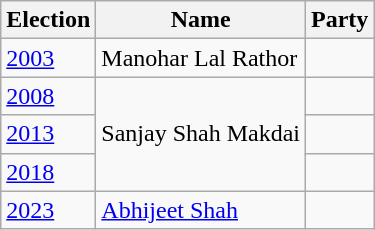<table class="wikitable sortable">
<tr>
<th>Election</th>
<th>Name</th>
<th colspan=2>Party</th>
</tr>
<tr>
<td><a href='#'>2003</a></td>
<td>Manohar Lal Rathor</td>
<td></td>
</tr>
<tr>
<td><a href='#'>2008</a></td>
<td rowspan=3>Sanjay Shah Makdai</td>
<td></td>
</tr>
<tr>
<td><a href='#'>2013</a></td>
<td></td>
</tr>
<tr>
<td><a href='#'>2018</a></td>
</tr>
<tr>
<td><a href='#'>2023</a></td>
<td><a href='#'>Abhijeet Shah</a></td>
<td></td>
</tr>
</table>
